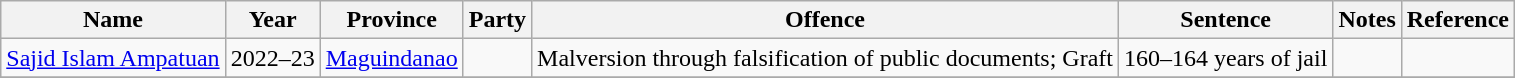<table class="wikitable">
<tr>
<th>Name</th>
<th>Year</th>
<th>Province</th>
<th>Party</th>
<th>Offence</th>
<th>Sentence</th>
<th>Notes</th>
<th>Reference</th>
</tr>
<tr>
<td><a href='#'>Sajid Islam Ampatuan</a></td>
<td>2022–23</td>
<td><a href='#'>Maguindanao</a></td>
<td></td>
<td>Malversion through falsification of public documents; Graft</td>
<td>160–164 years of jail</td>
<td></td>
<td></td>
</tr>
<tr>
</tr>
</table>
